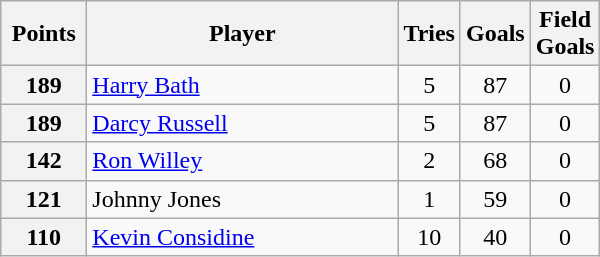<table class="wikitable" style="text-align:left;">
<tr>
<th width=50>Points</th>
<th width=200>Player</th>
<th width=30>Tries</th>
<th width=30>Goals</th>
<th width=30>Field Goals</th>
</tr>
<tr>
<th>189</th>
<td> <a href='#'>Harry Bath</a></td>
<td align=center>5</td>
<td align=center>87</td>
<td align=center>0</td>
</tr>
<tr>
<th>189</th>
<td> <a href='#'>Darcy Russell</a></td>
<td align=center>5</td>
<td align=center>87</td>
<td align=center>0</td>
</tr>
<tr>
<th>142</th>
<td> <a href='#'>Ron Willey</a></td>
<td align=center>2</td>
<td align=center>68</td>
<td align=center>0</td>
</tr>
<tr>
<th>121</th>
<td> Johnny Jones</td>
<td align=center>1</td>
<td align=center>59</td>
<td align=center>0</td>
</tr>
<tr>
<th>110</th>
<td> <a href='#'>Kevin Considine</a></td>
<td align=center>10</td>
<td align=center>40</td>
<td align=center>0</td>
</tr>
</table>
